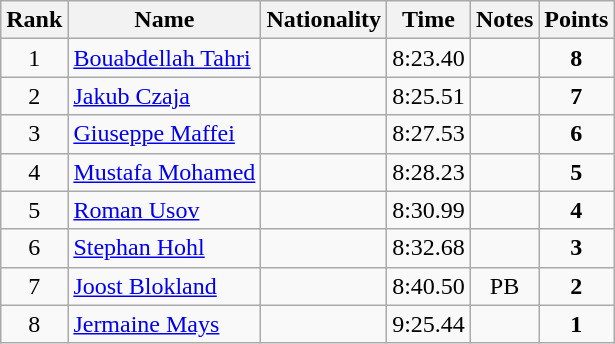<table class="wikitable sortable" style="text-align:center">
<tr>
<th>Rank</th>
<th>Name</th>
<th>Nationality</th>
<th>Time</th>
<th>Notes</th>
<th>Points</th>
</tr>
<tr>
<td>1</td>
<td align=left><a href='#'>Bouabdellah Tahri</a></td>
<td align=left></td>
<td>8:23.40</td>
<td></td>
<td><strong>8</strong></td>
</tr>
<tr>
<td>2</td>
<td align=left><a href='#'>Jakub Czaja</a></td>
<td align=left></td>
<td>8:25.51</td>
<td></td>
<td><strong>7</strong></td>
</tr>
<tr>
<td>3</td>
<td align=left><a href='#'>Giuseppe Maffei</a></td>
<td align=left></td>
<td>8:27.53</td>
<td></td>
<td><strong>6</strong></td>
</tr>
<tr>
<td>4</td>
<td align=left><a href='#'>Mustafa Mohamed</a></td>
<td align=left></td>
<td>8:28.23</td>
<td></td>
<td><strong>5</strong></td>
</tr>
<tr>
<td>5</td>
<td align=left><a href='#'>Roman Usov</a></td>
<td align=left></td>
<td>8:30.99</td>
<td></td>
<td><strong>4</strong></td>
</tr>
<tr>
<td>6</td>
<td align=left><a href='#'>Stephan Hohl</a></td>
<td align=left></td>
<td>8:32.68</td>
<td></td>
<td><strong>3</strong></td>
</tr>
<tr>
<td>7</td>
<td align=left><a href='#'>Joost Blokland</a></td>
<td align=left></td>
<td>8:40.50</td>
<td>PB</td>
<td><strong>2</strong></td>
</tr>
<tr>
<td>8</td>
<td align=left><a href='#'>Jermaine Mays</a></td>
<td align=left></td>
<td>9:25.44</td>
<td></td>
<td><strong>1</strong></td>
</tr>
</table>
